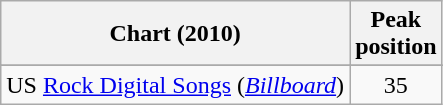<table class="wikitable sortable">
<tr>
<th>Chart (2010)</th>
<th>Peak <br> position</th>
</tr>
<tr>
</tr>
<tr>
</tr>
<tr>
<td>US <a href='#'>Rock Digital Songs</a> (<em><a href='#'>Billboard</a></em>)</td>
<td align="center">35</td>
</tr>
</table>
